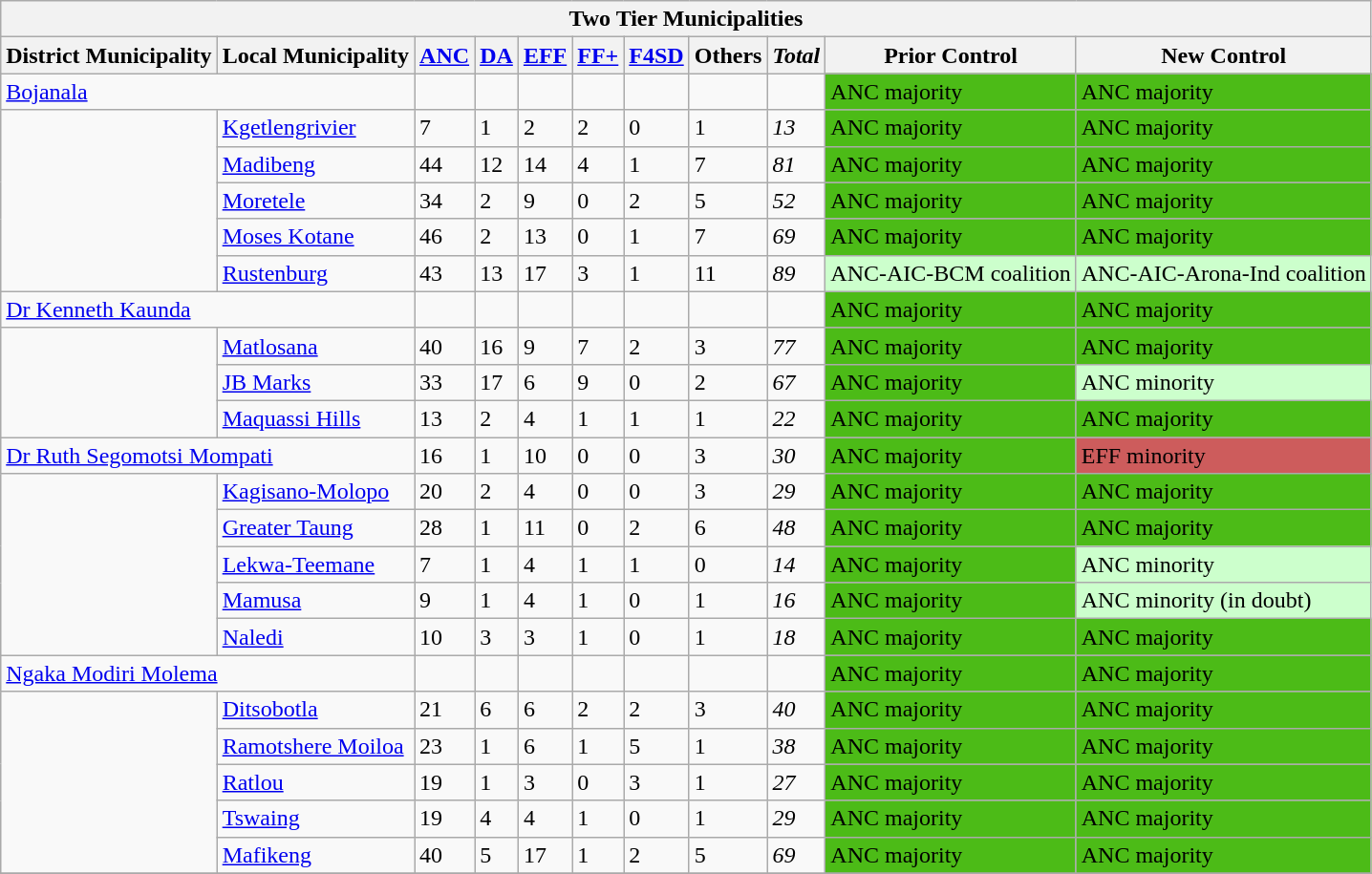<table class="wikitable">
<tr>
<th colspan="11">Two Tier Municipalities</th>
</tr>
<tr>
<th>District Municipality</th>
<th>Local Municipality</th>
<th><a href='#'>ANC</a></th>
<th><a href='#'>DA</a></th>
<th><a href='#'>EFF</a></th>
<th><a href='#'>FF+</a></th>
<th><a href='#'>F4SD</a></th>
<th>Others</th>
<th><em>Total</em></th>
<th>Prior Control</th>
<th>New Control</th>
</tr>
<tr>
<td colspan="2"><a href='#'>Bojanala</a></td>
<td></td>
<td></td>
<td></td>
<td></td>
<td></td>
<td></td>
<td></td>
<td style="background:#4CBB17">ANC majority</td>
<td style="background:#4CBB17">ANC majority</td>
</tr>
<tr>
<td rowspan="5"></td>
<td><a href='#'>Kgetlengrivier</a></td>
<td>7</td>
<td>1</td>
<td>2</td>
<td>2</td>
<td>0</td>
<td>1</td>
<td><em>13</em></td>
<td style="background:#4CBB17">ANC majority</td>
<td style="background:#4CBB17">ANC majority</td>
</tr>
<tr>
<td><a href='#'>Madibeng</a></td>
<td>44</td>
<td>12</td>
<td>14</td>
<td>4</td>
<td>1</td>
<td>7</td>
<td><em>81</em></td>
<td style="background:#4CBB17">ANC majority</td>
<td style="background:#4CBB17">ANC majority</td>
</tr>
<tr>
<td><a href='#'>Moretele</a></td>
<td>34</td>
<td>2</td>
<td>9</td>
<td>0</td>
<td>2</td>
<td>5</td>
<td><em>52</em></td>
<td style="background:#4CBB17">ANC majority</td>
<td style="background:#4CBB17">ANC majority</td>
</tr>
<tr>
<td><a href='#'>Moses Kotane</a></td>
<td>46</td>
<td>2</td>
<td>13</td>
<td>0</td>
<td>1</td>
<td>7</td>
<td><em>69</em></td>
<td style="background:#4CBB17">ANC majority</td>
<td style="background:#4CBB17">ANC majority</td>
</tr>
<tr>
<td><a href='#'>Rustenburg</a></td>
<td>43</td>
<td>13</td>
<td>17</td>
<td>3</td>
<td>1</td>
<td>11</td>
<td><em>89</em></td>
<td style="background:#cfc;">ANC-AIC-BCM coalition</td>
<td style="background:#cfc;">ANC-AIC-Arona-Ind coalition</td>
</tr>
<tr>
<td colspan="2"><a href='#'>Dr Kenneth Kaunda</a></td>
<td></td>
<td></td>
<td></td>
<td></td>
<td></td>
<td></td>
<td></td>
<td style="background:#4CBB17">ANC majority</td>
<td style="background:#4CBB17">ANC majority</td>
</tr>
<tr>
<td rowspan="3"></td>
<td><a href='#'>Matlosana</a></td>
<td>40</td>
<td>16</td>
<td>9</td>
<td>7</td>
<td>2</td>
<td>3</td>
<td><em>77</em></td>
<td style="background:#4CBB17">ANC majority</td>
<td style="background:#4CBB17">ANC majority</td>
</tr>
<tr>
<td><a href='#'>JB Marks</a></td>
<td>33</td>
<td>17</td>
<td>6</td>
<td>9</td>
<td>0</td>
<td>2</td>
<td><em>67</em></td>
<td style="background:#4CBB17">ANC majority</td>
<td style="background:#cfc;">ANC minority</td>
</tr>
<tr>
<td><a href='#'>Maquassi Hills</a></td>
<td>13</td>
<td>2</td>
<td>4</td>
<td>1</td>
<td>1</td>
<td>1</td>
<td><em>22</em></td>
<td style="background:#4CBB17">ANC majority</td>
<td style="background:#4CBB17">ANC majority</td>
</tr>
<tr>
<td colspan="2"><a href='#'>Dr Ruth Segomotsi Mompati</a></td>
<td>16</td>
<td>1</td>
<td>10</td>
<td>0</td>
<td>0</td>
<td>3</td>
<td><em>30</em></td>
<td style="background:#4CBB17">ANC majority</td>
<td style="background:#CD5C5C;">EFF minority</td>
</tr>
<tr>
<td rowspan="5"></td>
<td><a href='#'>Kagisano-Molopo</a></td>
<td>20</td>
<td>2</td>
<td>4</td>
<td>0</td>
<td>0</td>
<td>3</td>
<td><em>29</em></td>
<td style="background:#4CBB17">ANC majority</td>
<td style="background:#4CBB17">ANC majority</td>
</tr>
<tr>
<td><a href='#'>Greater Taung</a></td>
<td>28</td>
<td>1</td>
<td>11</td>
<td>0</td>
<td>2</td>
<td>6</td>
<td><em>48</em></td>
<td style="background:#4CBB17">ANC majority</td>
<td style="background:#4CBB17">ANC majority</td>
</tr>
<tr>
<td><a href='#'>Lekwa-Teemane</a></td>
<td>7</td>
<td>1</td>
<td>4</td>
<td>1</td>
<td>1</td>
<td>0</td>
<td><em>14</em></td>
<td style="background:#4CBB17">ANC majority</td>
<td style="background:#cfc;">ANC minority</td>
</tr>
<tr>
<td><a href='#'>Mamusa</a></td>
<td>9</td>
<td>1</td>
<td>4</td>
<td>1</td>
<td>0</td>
<td>1</td>
<td><em>16</em></td>
<td style="background:#4CBB17">ANC majority</td>
<td style="background:#cfc;">ANC minority (in doubt)</td>
</tr>
<tr>
<td><a href='#'>Naledi</a></td>
<td>10</td>
<td>3</td>
<td>3</td>
<td>1</td>
<td>0</td>
<td>1</td>
<td><em>18</em></td>
<td style="background:#4CBB17">ANC majority</td>
<td style="background:#4CBB17">ANC majority</td>
</tr>
<tr>
<td colspan="2"><a href='#'>Ngaka Modiri Molema</a></td>
<td></td>
<td></td>
<td></td>
<td></td>
<td></td>
<td></td>
<td></td>
<td style="background:#4CBB17">ANC majority</td>
<td style="background:#4CBB17">ANC majority</td>
</tr>
<tr>
<td rowspan="5"></td>
<td><a href='#'>Ditsobotla</a></td>
<td>21</td>
<td>6</td>
<td>6</td>
<td>2</td>
<td>2</td>
<td>3</td>
<td><em>40</em></td>
<td style="background:#4CBB17">ANC majority</td>
<td style="background:#4CBB17">ANC majority</td>
</tr>
<tr>
<td><a href='#'>Ramotshere Moiloa</a></td>
<td>23</td>
<td>1</td>
<td>6</td>
<td>1</td>
<td>5</td>
<td>1</td>
<td><em>38</em></td>
<td style="background:#4CBB17">ANC majority</td>
<td style="background:#4CBB17">ANC majority</td>
</tr>
<tr>
<td><a href='#'>Ratlou</a></td>
<td>19</td>
<td>1</td>
<td>3</td>
<td>0</td>
<td>3</td>
<td>1</td>
<td><em>27</em></td>
<td style="background:#4CBB17">ANC majority</td>
<td style="background:#4CBB17">ANC majority</td>
</tr>
<tr>
<td><a href='#'>Tswaing</a></td>
<td>19</td>
<td>4</td>
<td>4</td>
<td>1</td>
<td>0</td>
<td>1</td>
<td><em>29</em></td>
<td style="background:#4CBB17">ANC majority</td>
<td style="background:#4CBB17">ANC majority</td>
</tr>
<tr>
<td><a href='#'>Mafikeng</a></td>
<td>40</td>
<td>5</td>
<td>17</td>
<td>1</td>
<td>2</td>
<td>5</td>
<td><em>69</em></td>
<td style="background:#4CBB17">ANC majority</td>
<td style="background:#4CBB17">ANC majority</td>
</tr>
<tr>
</tr>
</table>
